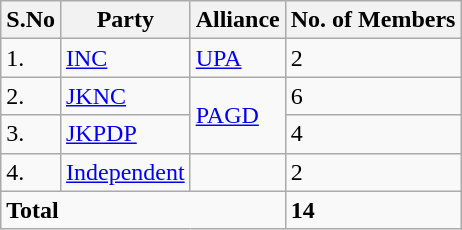<table class="wikitable">
<tr>
<th>S.No</th>
<th>Party</th>
<th>Alliance</th>
<th>No. of Members</th>
</tr>
<tr>
<td>1.</td>
<td><a href='#'>INC</a></td>
<td><a href='#'>UPA</a></td>
<td>2</td>
</tr>
<tr>
<td>2.</td>
<td><a href='#'>JKNC</a></td>
<td rowspan="2"><a href='#'>PAGD</a></td>
<td>6</td>
</tr>
<tr>
<td>3.</td>
<td><a href='#'>JKPDP</a></td>
<td>4</td>
</tr>
<tr>
<td>4.</td>
<td><a href='#'>Independent</a></td>
<td></td>
<td>2</td>
</tr>
<tr>
<td colspan="3"><strong>Total</strong></td>
<td><strong>14</strong></td>
</tr>
</table>
